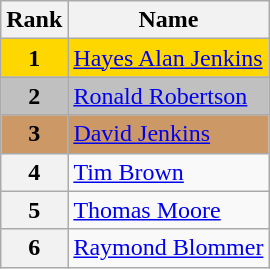<table class="wikitable">
<tr>
<th>Rank</th>
<th>Name</th>
</tr>
<tr bgcolor="gold">
<td align="center"><strong>1</strong></td>
<td><a href='#'>Hayes Alan Jenkins</a></td>
</tr>
<tr bgcolor="silver">
<td align="center"><strong>2</strong></td>
<td><a href='#'>Ronald Robertson</a></td>
</tr>
<tr bgcolor="cc9966">
<td align="center"><strong>3</strong></td>
<td><a href='#'>David Jenkins</a></td>
</tr>
<tr>
<th>4</th>
<td><a href='#'>Tim Brown</a></td>
</tr>
<tr>
<th>5</th>
<td><a href='#'>Thomas Moore</a></td>
</tr>
<tr>
<th>6</th>
<td><a href='#'>Raymond Blommer</a></td>
</tr>
</table>
